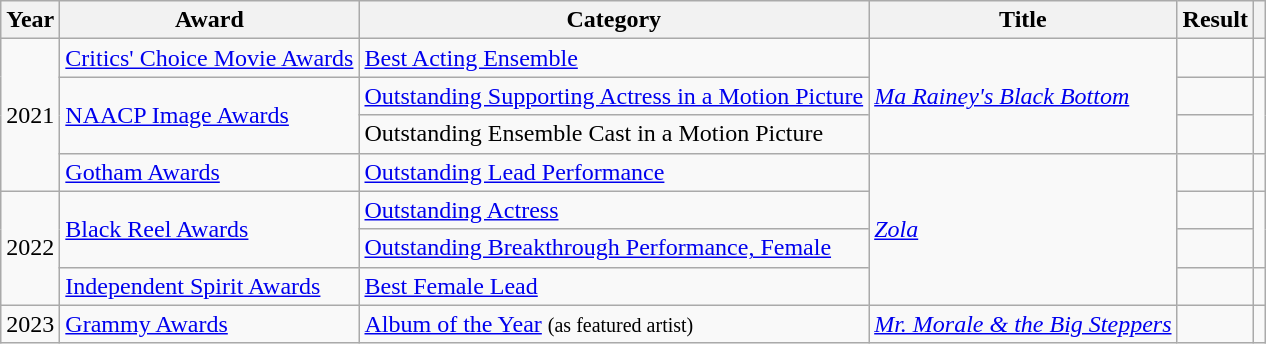<table class="wikitable plainrowheaders unsortable">
<tr>
<th>Year</th>
<th>Award</th>
<th>Category</th>
<th>Title</th>
<th>Result</th>
<th></th>
</tr>
<tr>
<td align="center" rowspan="4">2021</td>
<td><a href='#'>Critics' Choice Movie Awards</a></td>
<td><a href='#'>Best Acting Ensemble</a></td>
<td rowspan="3"><em><a href='#'>Ma Rainey's Black Bottom</a></em></td>
<td></td>
<td align="center"></td>
</tr>
<tr>
<td rowspan="2"><a href='#'>NAACP Image Awards</a></td>
<td><a href='#'>Outstanding Supporting Actress in a Motion Picture</a></td>
<td></td>
<td align="center" rowspan="2"><br></td>
</tr>
<tr>
<td>Outstanding Ensemble Cast in a Motion Picture</td>
<td></td>
</tr>
<tr>
<td><a href='#'>Gotham Awards</a></td>
<td><a href='#'>Outstanding Lead Performance</a></td>
<td rowspan="4"><em><a href='#'>Zola</a></em></td>
<td></td>
<td align="center"></td>
</tr>
<tr>
<td align="center" rowspan="3">2022</td>
<td rowspan="2"><a href='#'>Black Reel Awards</a></td>
<td><a href='#'>Outstanding Actress</a></td>
<td></td>
<td align="center" rowspan="2"></td>
</tr>
<tr>
<td><a href='#'>Outstanding Breakthrough Performance, Female</a></td>
<td></td>
</tr>
<tr>
<td><a href='#'>Independent Spirit Awards</a></td>
<td><a href='#'>Best Female Lead</a></td>
<td></td>
<td align="center"></td>
</tr>
<tr>
<td align="center">2023</td>
<td><a href='#'>Grammy Awards</a></td>
<td><a href='#'>Album of the Year</a> <small>(as featured artist)</small></td>
<td><em><a href='#'>Mr. Morale & the Big Steppers</a></em></td>
<td></td>
<td align="center"></td>
</tr>
</table>
